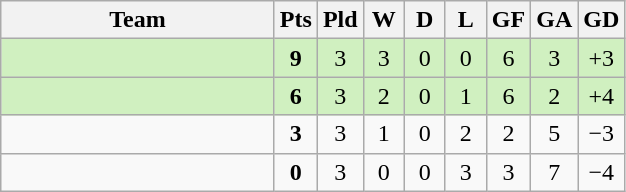<table class=wikitable style="text-align:center">
<tr>
<th width=175>Team</th>
<th width=20>Pts</th>
<th width=20>Pld</th>
<th width=20>W</th>
<th width=20>D</th>
<th width=20>L</th>
<th width=20>GF</th>
<th width=20>GA</th>
<th width=20>GD</th>
</tr>
<tr bgcolor="#D0F0C0">
<td style="text-align:left;"></td>
<td><strong>9</strong></td>
<td>3</td>
<td>3</td>
<td>0</td>
<td>0</td>
<td>6</td>
<td>3</td>
<td>+3</td>
</tr>
<tr bgcolor="#D0F0C0">
<td style="text-align:left;"></td>
<td><strong>6</strong></td>
<td>3</td>
<td>2</td>
<td>0</td>
<td>1</td>
<td>6</td>
<td>2</td>
<td>+4</td>
</tr>
<tr>
<td style="text-align:left;"></td>
<td><strong>3</strong></td>
<td>3</td>
<td>1</td>
<td>0</td>
<td>2</td>
<td>2</td>
<td>5</td>
<td>−3</td>
</tr>
<tr>
<td style="text-align:left;"></td>
<td><strong>0</strong></td>
<td>3</td>
<td>0</td>
<td>0</td>
<td>3</td>
<td>3</td>
<td>7</td>
<td>−4</td>
</tr>
</table>
